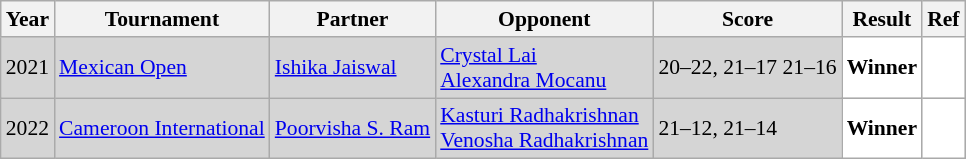<table class="sortable wikitable" style="font-size: 90%;">
<tr>
<th>Year</th>
<th>Tournament</th>
<th>Partner</th>
<th>Opponent</th>
<th>Score</th>
<th>Result</th>
<th>Ref</th>
</tr>
<tr style="background:#D5D5D5">
<td style="text-align:center">2021</td>
<td align="left"><a href='#'>Mexican Open</a></td>
<td align="left"> <a href='#'>Ishika Jaiswal</a></td>
<td align="left"> <a href='#'>Crystal Lai</a><br> <a href='#'>Alexandra Mocanu</a></td>
<td align="left">20–22, 21–17 21–16</td>
<td style="text-align:left; background:white"> <strong>Winner</strong></td>
<td style="text-align:center; background:white"></td>
</tr>
<tr style="background:#D5D5D5">
<td align="center">2022</td>
<td align="left"><a href='#'>Cameroon International</a></td>
<td align="left"> <a href='#'>Poorvisha S. Ram</a></td>
<td align="left"> <a href='#'>Kasturi Radhakrishnan</a><br> <a href='#'>Venosha Radhakrishnan</a></td>
<td align="left">21–12, 21–14</td>
<td style="text-align:left; background:white"> <strong>Winner</strong></td>
<td style="text-align:center; background:white"></td>
</tr>
</table>
